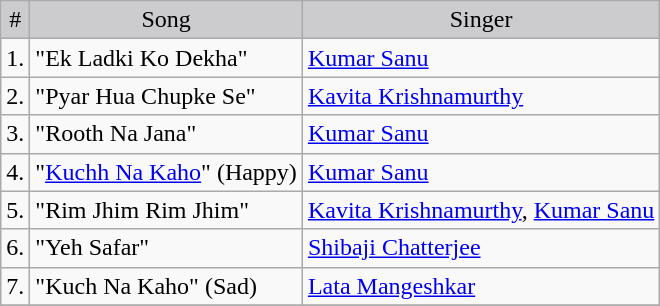<table class="wikitable sortable">
<tr style="background:#cccccf; text-align:center;">
<td>#</td>
<td>Song</td>
<td>Singer</td>
</tr>
<tr>
<td>1.</td>
<td>"Ek Ladki Ko Dekha"</td>
<td><a href='#'>Kumar Sanu</a></td>
</tr>
<tr>
<td>2.</td>
<td>"Pyar Hua Chupke Se"</td>
<td><a href='#'>Kavita Krishnamurthy</a></td>
</tr>
<tr>
<td>3.</td>
<td>"Rooth Na Jana"</td>
<td><a href='#'>Kumar Sanu</a></td>
</tr>
<tr>
<td>4.</td>
<td>"<a href='#'>Kuchh Na Kaho</a>" (Happy)</td>
<td><a href='#'>Kumar Sanu</a></td>
</tr>
<tr>
<td>5.</td>
<td>"Rim Jhim Rim Jhim"</td>
<td><a href='#'>Kavita Krishnamurthy</a>, <a href='#'>Kumar Sanu</a></td>
</tr>
<tr>
<td>6.</td>
<td>"Yeh Safar"</td>
<td><a href='#'>Shibaji Chatterjee</a></td>
</tr>
<tr>
<td>7.</td>
<td>"Kuch Na Kaho" (Sad)</td>
<td><a href='#'>Lata Mangeshkar</a></td>
</tr>
<tr>
</tr>
</table>
